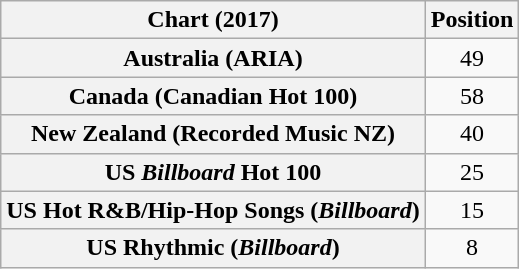<table class="wikitable sortable plainrowheaders" style="text-align:center">
<tr>
<th scope="col">Chart (2017)</th>
<th scope="col">Position</th>
</tr>
<tr>
<th scope="row">Australia (ARIA)</th>
<td>49</td>
</tr>
<tr>
<th scope="row">Canada (Canadian Hot 100)</th>
<td>58</td>
</tr>
<tr>
<th scope="row">New Zealand (Recorded Music NZ)</th>
<td>40</td>
</tr>
<tr>
<th scope="row">US <em>Billboard</em> Hot 100</th>
<td>25</td>
</tr>
<tr>
<th scope="row">US Hot R&B/Hip-Hop Songs (<em>Billboard</em>)</th>
<td>15</td>
</tr>
<tr>
<th scope="row">US Rhythmic (<em>Billboard</em>)</th>
<td>8</td>
</tr>
</table>
